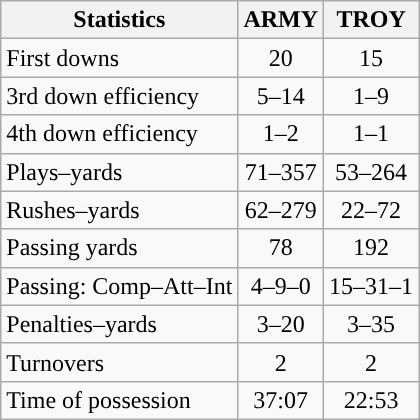<table class="wikitable">
<tr>
<th>Statistics</th>
<th>ARMY</th>
<th>TROY</th>
</tr>
<tr>
<td>First downs</td>
<td align=center>20</td>
<td align=center>15</td>
</tr>
<tr>
<td>3rd down efficiency</td>
<td align=center>5–14</td>
<td align=center>1–9</td>
</tr>
<tr>
<td>4th down efficiency</td>
<td align=center>1–2</td>
<td align=center>1–1</td>
</tr>
<tr>
<td>Plays–yards</td>
<td align=center>71–357</td>
<td align=center>53–264</td>
</tr>
<tr>
<td>Rushes–yards</td>
<td align=center>62–279</td>
<td align=center>22–72</td>
</tr>
<tr>
<td>Passing yards</td>
<td align=center>78</td>
<td align=center>192</td>
</tr>
<tr>
<td>Passing: Comp–Att–Int</td>
<td align=center>4–9–0</td>
<td align=center>15–31–1</td>
</tr>
<tr>
<td>Penalties–yards</td>
<td align=center>3–20</td>
<td align=center>3–35</td>
</tr>
<tr>
<td>Turnovers</td>
<td align=center>2</td>
<td align=center>2</td>
</tr>
<tr>
<td>Time of possession</td>
<td align=center>37:07</td>
<td align=center>22:53</td>
</tr>
</table>
